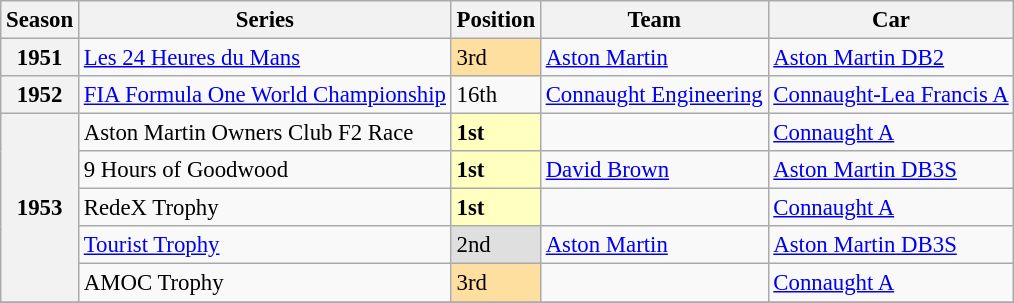<table class="wikitable" style="font-size: 95%;">
<tr>
<th>Season</th>
<th>Series</th>
<th>Position</th>
<th>Team</th>
<th>Car</th>
</tr>
<tr>
<th rowspan=1>1951</th>
<td><a href='#'>Les 24 Heures du Mans</a>  </td>
<td style="background:#ffdf9f;">3rd</td>
<td><a href='#'>Aston Martin</a></td>
<td><a href='#'>Aston Martin DB2</a></td>
</tr>
<tr>
<th rowspan=1>1952</th>
<td><a href='#'>FIA Formula One World Championship</a>  </td>
<td>16th</td>
<td><a href='#'>Connaught Engineering</a></td>
<td><a href='#'>Connaught-Lea Francis A</a></td>
</tr>
<tr>
<th rowspan=5>1953</th>
<td>Aston Martin Owners Club F2 Race  </td>
<td style="background:#ffffbf;"><strong>1st</strong></td>
<td></td>
<td><a href='#'>Connaught A</a></td>
</tr>
<tr>
<td>9 Hours of Goodwood  </td>
<td style="background:#ffffbf;"><strong>1st</strong></td>
<td><a href='#'>David Brown</a></td>
<td><a href='#'>Aston Martin DB3S</a></td>
</tr>
<tr>
<td>RedeX Trophy  </td>
<td style="background:#ffffbf;"><strong>1st</strong></td>
<td></td>
<td><a href='#'>Connaught A</a></td>
</tr>
<tr>
<td><a href='#'>Tourist Trophy</a>  </td>
<td style="background:#dfdfdf;">2nd</td>
<td><a href='#'>Aston Martin</a></td>
<td><a href='#'>Aston Martin DB3S</a></td>
</tr>
<tr>
<td>AMOC Trophy  </td>
<td style="background:#ffdf9f;">3rd</td>
<td></td>
<td><a href='#'>Connaught A</a></td>
</tr>
<tr>
</tr>
</table>
